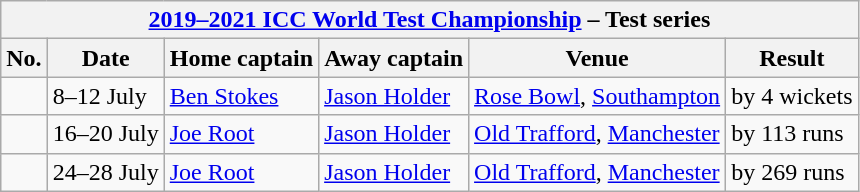<table class="wikitable">
<tr>
<th colspan="9"><a href='#'>2019–2021 ICC World Test Championship</a> – Test series</th>
</tr>
<tr>
<th>No.</th>
<th>Date</th>
<th>Home captain</th>
<th>Away captain</th>
<th>Venue</th>
<th>Result</th>
</tr>
<tr>
<td></td>
<td>8–12 July</td>
<td><a href='#'>Ben Stokes</a></td>
<td><a href='#'>Jason Holder</a></td>
<td><a href='#'>Rose Bowl</a>, <a href='#'>Southampton</a></td>
<td> by 4 wickets</td>
</tr>
<tr>
<td></td>
<td>16–20 July</td>
<td><a href='#'>Joe Root</a></td>
<td><a href='#'>Jason Holder</a></td>
<td><a href='#'>Old Trafford</a>, <a href='#'>Manchester</a></td>
<td> by 113 runs</td>
</tr>
<tr>
<td></td>
<td>24–28 July</td>
<td><a href='#'>Joe Root</a></td>
<td><a href='#'>Jason Holder</a></td>
<td><a href='#'>Old Trafford</a>, <a href='#'>Manchester</a></td>
<td> by 269 runs</td>
</tr>
</table>
